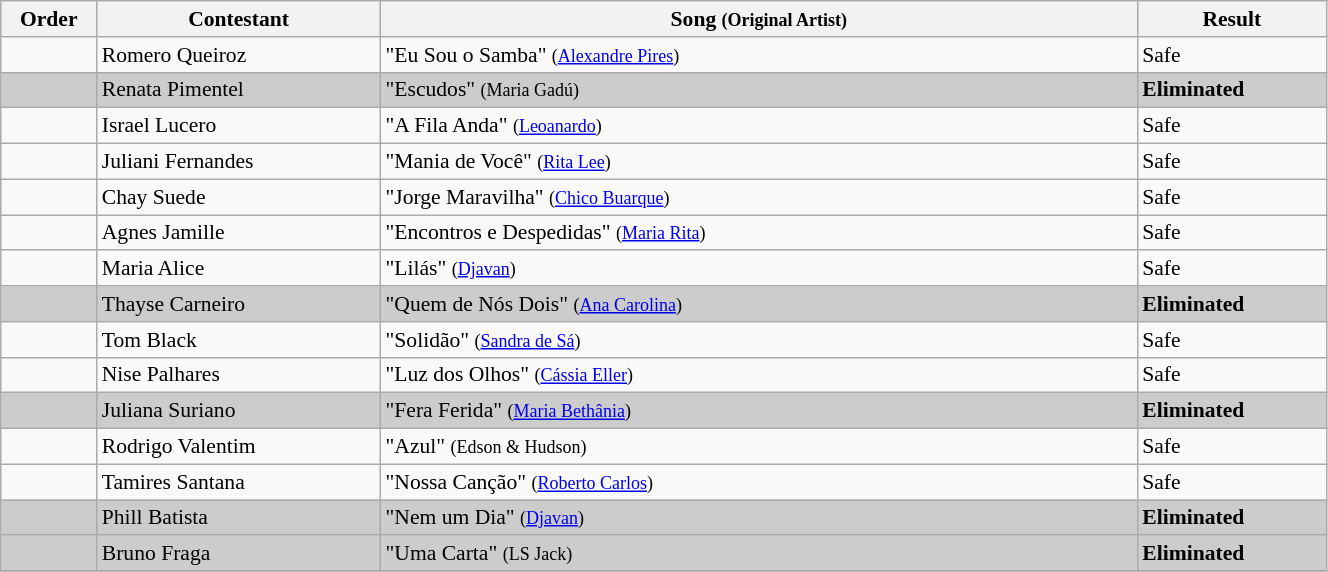<table class="wikitable" style="font-size:90%; width:70%; text-align: left;">
<tr>
<th width="05%">Order</th>
<th width="15%">Contestant</th>
<th width="40%">Song <small>(Original Artist)</small></th>
<th width="10%">Result</th>
</tr>
<tr>
<td></td>
<td>Romero Queiroz</td>
<td>"Eu Sou o Samba" <small>(<a href='#'>Alexandre Pires</a>)</small></td>
<td>Safe</td>
</tr>
<tr>
<td bgcolor="CCCCCC"></td>
<td bgcolor="CCCCCC">Renata Pimentel</td>
<td bgcolor="CCCCCC">"Escudos" <small>(Maria Gadú)</small></td>
<td bgcolor="CCCCCC"><strong>Eliminated</strong></td>
</tr>
<tr>
<td></td>
<td>Israel Lucero</td>
<td>"A Fila Anda" <small>(<a href='#'>Leoanardo</a>)</small></td>
<td>Safe</td>
</tr>
<tr>
<td></td>
<td>Juliani Fernandes</td>
<td>"Mania de Você" <small>(<a href='#'>Rita Lee</a>)</small></td>
<td>Safe</td>
</tr>
<tr>
<td></td>
<td>Chay Suede</td>
<td>"Jorge Maravilha" <small>(<a href='#'>Chico Buarque</a>)</small></td>
<td>Safe</td>
</tr>
<tr>
<td></td>
<td>Agnes Jamille</td>
<td>"Encontros e Despedidas" <small>(<a href='#'>Maria Rita</a>)</small></td>
<td>Safe</td>
</tr>
<tr>
<td></td>
<td>Maria Alice</td>
<td>"Lilás" <small>(<a href='#'>Djavan</a>)</small></td>
<td>Safe</td>
</tr>
<tr>
<td bgcolor="CCCCCC"></td>
<td bgcolor="CCCCCC">Thayse Carneiro</td>
<td bgcolor="CCCCCC">"Quem de Nós Dois" <small>(<a href='#'>Ana Carolina</a>)</small></td>
<td bgcolor="CCCCCC"><strong>Eliminated</strong></td>
</tr>
<tr>
<td></td>
<td>Tom Black</td>
<td>"Solidão" <small>(<a href='#'>Sandra de Sá</a>)</small></td>
<td>Safe</td>
</tr>
<tr>
<td></td>
<td>Nise Palhares</td>
<td>"Luz dos Olhos" <small>(<a href='#'>Cássia Eller</a>)</small></td>
<td>Safe</td>
</tr>
<tr>
<td bgcolor="CCCCCC"></td>
<td bgcolor="CCCCCC">Juliana Suriano</td>
<td bgcolor="CCCCCC">"Fera Ferida" <small>(<a href='#'>Maria Bethânia</a>)</small></td>
<td bgcolor="CCCCCC"><strong>Eliminated</strong></td>
</tr>
<tr>
<td></td>
<td>Rodrigo Valentim</td>
<td>"Azul" <small>(Edson & Hudson)</small></td>
<td>Safe</td>
</tr>
<tr>
<td></td>
<td>Tamires Santana</td>
<td>"Nossa Canção" <small>(<a href='#'>Roberto Carlos</a>)</small></td>
<td>Safe</td>
</tr>
<tr>
<td bgcolor="CCCCCC"></td>
<td bgcolor="CCCCCC">Phill Batista</td>
<td bgcolor="CCCCCC">"Nem um Dia" <small>(<a href='#'>Djavan</a>)</small></td>
<td bgcolor="CCCCCC"><strong>Eliminated</strong></td>
</tr>
<tr>
<td bgcolor="CCCCCC"></td>
<td bgcolor="CCCCCC">Bruno Fraga</td>
<td bgcolor="CCCCCC">"Uma Carta" <small>(LS Jack)</small></td>
<td bgcolor="CCCCCC"><strong>Eliminated</strong></td>
</tr>
<tr>
</tr>
</table>
